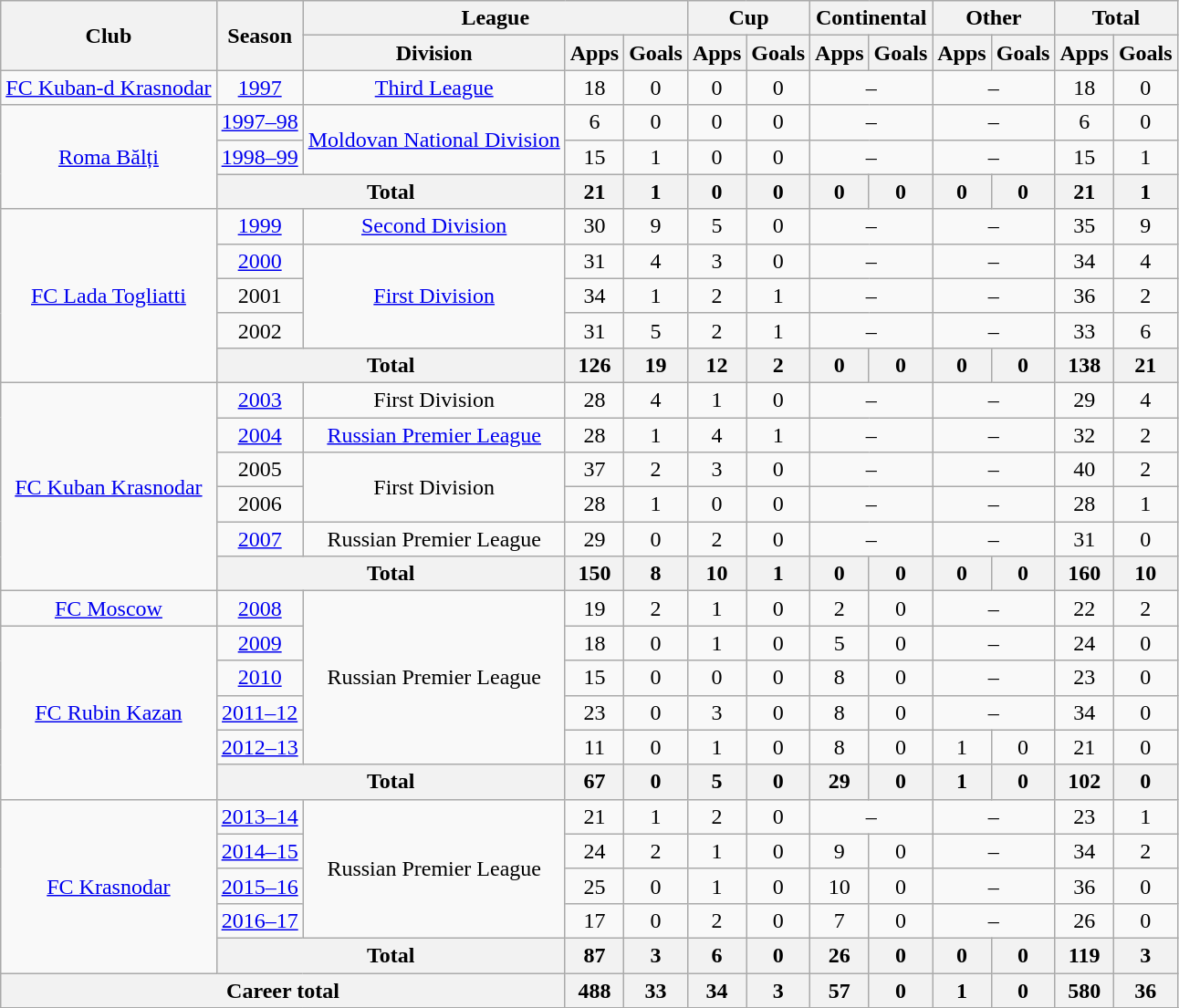<table class="wikitable" style="text-align: center;">
<tr>
<th rowspan=2>Club</th>
<th rowspan=2>Season</th>
<th colspan=3>League</th>
<th colspan=2>Cup</th>
<th colspan=2>Continental</th>
<th colspan=2>Other</th>
<th colspan=2>Total</th>
</tr>
<tr>
<th>Division</th>
<th>Apps</th>
<th>Goals</th>
<th>Apps</th>
<th>Goals</th>
<th>Apps</th>
<th>Goals</th>
<th>Apps</th>
<th>Goals</th>
<th>Apps</th>
<th>Goals</th>
</tr>
<tr>
<td><a href='#'>FC Kuban-d Krasnodar</a></td>
<td><a href='#'>1997</a></td>
<td><a href='#'>Third League</a></td>
<td>18</td>
<td>0</td>
<td>0</td>
<td>0</td>
<td colspan=2>–</td>
<td colspan=2>–</td>
<td>18</td>
<td>0</td>
</tr>
<tr>
<td rowspan=3><a href='#'>Roma Bălți</a></td>
<td><a href='#'>1997–98</a></td>
<td rowspan=2><a href='#'>Moldovan National Division</a></td>
<td>6</td>
<td>0</td>
<td>0</td>
<td>0</td>
<td colspan=2>–</td>
<td colspan=2>–</td>
<td>6</td>
<td>0</td>
</tr>
<tr>
<td><a href='#'>1998–99</a></td>
<td>15</td>
<td>1</td>
<td>0</td>
<td>0</td>
<td colspan=2>–</td>
<td colspan=2>–</td>
<td>15</td>
<td>1</td>
</tr>
<tr>
<th colspan=2>Total</th>
<th>21</th>
<th>1</th>
<th>0</th>
<th>0</th>
<th>0</th>
<th>0</th>
<th>0</th>
<th>0</th>
<th>21</th>
<th>1</th>
</tr>
<tr>
<td rowspan=5><a href='#'>FC Lada Togliatti</a></td>
<td><a href='#'>1999</a></td>
<td><a href='#'>Second Division</a></td>
<td>30</td>
<td>9</td>
<td>5</td>
<td>0</td>
<td colspan=2>–</td>
<td colspan=2>–</td>
<td>35</td>
<td>9</td>
</tr>
<tr>
<td><a href='#'>2000</a></td>
<td rowspan=3><a href='#'>First Division</a></td>
<td>31</td>
<td>4</td>
<td>3</td>
<td>0</td>
<td colspan=2>–</td>
<td colspan=2>–</td>
<td>34</td>
<td>4</td>
</tr>
<tr>
<td>2001</td>
<td>34</td>
<td>1</td>
<td>2</td>
<td>1</td>
<td colspan=2>–</td>
<td colspan=2>–</td>
<td>36</td>
<td>2</td>
</tr>
<tr>
<td>2002</td>
<td>31</td>
<td>5</td>
<td>2</td>
<td>1</td>
<td colspan=2>–</td>
<td colspan=2>–</td>
<td>33</td>
<td>6</td>
</tr>
<tr>
<th colspan=2>Total</th>
<th>126</th>
<th>19</th>
<th>12</th>
<th>2</th>
<th>0</th>
<th>0</th>
<th>0</th>
<th>0</th>
<th>138</th>
<th>21</th>
</tr>
<tr>
<td rowspan=6><a href='#'>FC Kuban Krasnodar</a></td>
<td><a href='#'>2003</a></td>
<td>First Division</td>
<td>28</td>
<td>4</td>
<td>1</td>
<td>0</td>
<td colspan=2>–</td>
<td colspan=2>–</td>
<td>29</td>
<td>4</td>
</tr>
<tr>
<td><a href='#'>2004</a></td>
<td><a href='#'>Russian Premier League</a></td>
<td>28</td>
<td>1</td>
<td>4</td>
<td>1</td>
<td colspan=2>–</td>
<td colspan=2>–</td>
<td>32</td>
<td>2</td>
</tr>
<tr>
<td>2005</td>
<td rowspan=2>First Division</td>
<td>37</td>
<td>2</td>
<td>3</td>
<td>0</td>
<td colspan=2>–</td>
<td colspan=2>–</td>
<td>40</td>
<td>2</td>
</tr>
<tr>
<td>2006</td>
<td>28</td>
<td>1</td>
<td>0</td>
<td>0</td>
<td colspan=2>–</td>
<td colspan=2>–</td>
<td>28</td>
<td>1</td>
</tr>
<tr>
<td><a href='#'>2007</a></td>
<td>Russian Premier League</td>
<td>29</td>
<td>0</td>
<td>2</td>
<td>0</td>
<td colspan=2>–</td>
<td colspan=2>–</td>
<td>31</td>
<td>0</td>
</tr>
<tr>
<th colspan=2>Total</th>
<th>150</th>
<th>8</th>
<th>10</th>
<th>1</th>
<th>0</th>
<th>0</th>
<th>0</th>
<th>0</th>
<th>160</th>
<th>10</th>
</tr>
<tr>
<td><a href='#'>FC Moscow</a></td>
<td><a href='#'>2008</a></td>
<td rowspan=5>Russian Premier League</td>
<td>19</td>
<td>2</td>
<td>1</td>
<td>0</td>
<td>2</td>
<td>0</td>
<td colspan=2>–</td>
<td>22</td>
<td>2</td>
</tr>
<tr>
<td rowspan=5><a href='#'>FC Rubin Kazan</a></td>
<td><a href='#'>2009</a></td>
<td>18</td>
<td>0</td>
<td>1</td>
<td>0</td>
<td>5</td>
<td>0</td>
<td colspan=2>–</td>
<td>24</td>
<td>0</td>
</tr>
<tr>
<td><a href='#'>2010</a></td>
<td>15</td>
<td>0</td>
<td>0</td>
<td>0</td>
<td>8</td>
<td>0</td>
<td colspan=2>–</td>
<td>23</td>
<td>0</td>
</tr>
<tr>
<td><a href='#'>2011–12</a></td>
<td>23</td>
<td>0</td>
<td>3</td>
<td>0</td>
<td>8</td>
<td>0</td>
<td colspan=2>–</td>
<td>34</td>
<td>0</td>
</tr>
<tr>
<td><a href='#'>2012–13</a></td>
<td>11</td>
<td>0</td>
<td>1</td>
<td>0</td>
<td>8</td>
<td>0</td>
<td>1</td>
<td>0</td>
<td>21</td>
<td>0</td>
</tr>
<tr>
<th colspan=2>Total</th>
<th>67</th>
<th>0</th>
<th>5</th>
<th>0</th>
<th>29</th>
<th>0</th>
<th>1</th>
<th>0</th>
<th>102</th>
<th>0</th>
</tr>
<tr>
<td rowspan=5><a href='#'>FC Krasnodar</a></td>
<td><a href='#'>2013–14</a></td>
<td rowspan=4>Russian Premier League</td>
<td>21</td>
<td>1</td>
<td>2</td>
<td>0</td>
<td colspan=2>–</td>
<td colspan=2>–</td>
<td>23</td>
<td>1</td>
</tr>
<tr>
<td><a href='#'>2014–15</a></td>
<td>24</td>
<td>2</td>
<td>1</td>
<td>0</td>
<td>9</td>
<td>0</td>
<td colspan=2>–</td>
<td>34</td>
<td>2</td>
</tr>
<tr>
<td><a href='#'>2015–16</a></td>
<td>25</td>
<td>0</td>
<td>1</td>
<td>0</td>
<td>10</td>
<td>0</td>
<td colspan=2>–</td>
<td>36</td>
<td>0</td>
</tr>
<tr>
<td><a href='#'>2016–17</a></td>
<td>17</td>
<td>0</td>
<td>2</td>
<td>0</td>
<td>7</td>
<td>0</td>
<td colspan=2>–</td>
<td>26</td>
<td>0</td>
</tr>
<tr>
<th colspan=2>Total</th>
<th>87</th>
<th>3</th>
<th>6</th>
<th>0</th>
<th>26</th>
<th>0</th>
<th>0</th>
<th>0</th>
<th>119</th>
<th>3</th>
</tr>
<tr>
<th colspan=3>Career total</th>
<th>488</th>
<th>33</th>
<th>34</th>
<th>3</th>
<th>57</th>
<th>0</th>
<th>1</th>
<th>0</th>
<th>580</th>
<th>36</th>
</tr>
<tr>
</tr>
</table>
